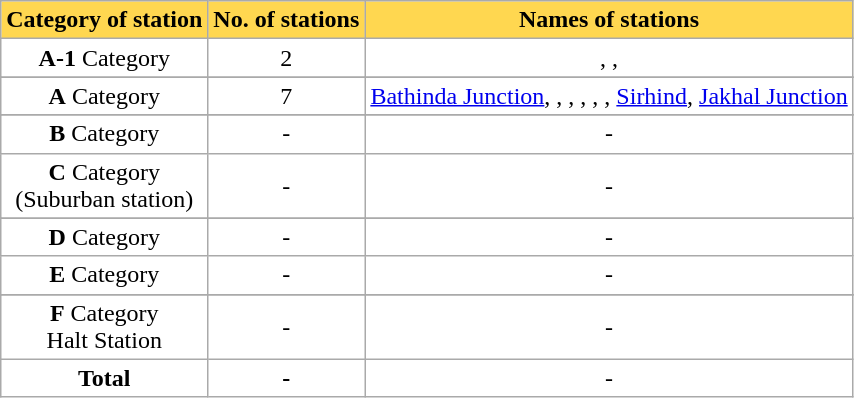<table class="wikitable sortable" style="background:#fff;">
<tr>
<th style="background:#ffd750;" !>Category of station</th>
<th style="background:#ffd750;" !>No. of stations</th>
<th style="background:#ffd750;" !>Names of stations</th>
</tr>
<tr>
<td style="text-align:center;"><strong>A-1</strong> Category</td>
<td style="text-align:center;">2</td>
<td style="text-align:center;">, ,</td>
</tr>
<tr>
</tr>
<tr>
<td style="text-align:center;"><strong>A</strong> Category</td>
<td style="text-align:center;">7</td>
<td style="text-align:center;"><a href='#'>Bathinda Junction</a>, , , , , , <a href='#'>Sirhind</a>, <a href='#'>Jakhal Junction</a></td>
</tr>
<tr>
</tr>
<tr>
<td style="text-align:center;"><strong>B</strong> Category</td>
<td style="text-align:center;">-</td>
<td style="text-align:center;">-</td>
</tr>
<tr>
<td style="text-align:center;"><strong>C</strong> Category<br>(Suburban station)</td>
<td style="text-align:center;">-</td>
<td style="text-align:center;">-</td>
</tr>
<tr>
</tr>
<tr>
<td style="text-align:center;"><strong>D</strong> Category</td>
<td style="text-align:center;">-</td>
<td style="text-align:center;">-</td>
</tr>
<tr>
<td style="text-align:center;"><strong>E</strong> Category</td>
<td style="text-align:center;">-</td>
<td style="text-align:center;">-</td>
</tr>
<tr>
</tr>
<tr>
<td style="text-align:center;"><strong>F</strong> Category<br>Halt Station</td>
<td style="text-align:center;">-</td>
<td style="text-align:center;">-</td>
</tr>
<tr>
<td style="text-align:center;"><strong>Total</strong></td>
<td style="text-align:center;"><strong>-</strong></td>
<td style="text-align:center;">-</td>
</tr>
</table>
